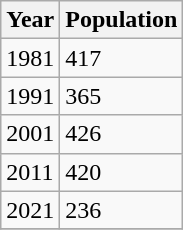<table class=wikitable>
<tr>
<th>Year</th>
<th>Population</th>
</tr>
<tr>
<td>1981</td>
<td>417</td>
</tr>
<tr>
<td>1991</td>
<td>365</td>
</tr>
<tr>
<td>2001</td>
<td>426</td>
</tr>
<tr>
<td>2011</td>
<td>420</td>
</tr>
<tr>
<td>2021</td>
<td>236</td>
</tr>
<tr>
</tr>
</table>
